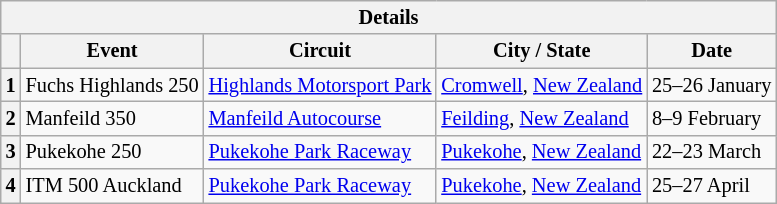<table class="wikitable" style="font-size: 85%">
<tr>
<th colspan="5">Details</th>
</tr>
<tr>
<th></th>
<th>Event</th>
<th>Circuit</th>
<th>City / State</th>
<th>Date</th>
</tr>
<tr>
<th>1</th>
<td>Fuchs Highlands 250</td>
<td><a href='#'>Highlands Motorsport Park</a></td>
<td><a href='#'>Cromwell</a>, <a href='#'>New Zealand</a></td>
<td>25–26 January</td>
</tr>
<tr>
<th>2</th>
<td>Manfeild 350</td>
<td><a href='#'>Manfeild Autocourse</a></td>
<td><a href='#'>Feilding</a>, <a href='#'>New Zealand</a></td>
<td>8–9 February</td>
</tr>
<tr>
<th>3</th>
<td>Pukekohe 250</td>
<td><a href='#'>Pukekohe Park Raceway</a></td>
<td><a href='#'>Pukekohe</a>, <a href='#'>New Zealand</a></td>
<td>22–23 March</td>
</tr>
<tr>
<th>4</th>
<td>ITM 500 Auckland</td>
<td><a href='#'>Pukekohe Park Raceway</a></td>
<td><a href='#'>Pukekohe</a>, <a href='#'>New Zealand</a></td>
<td>25–27 April</td>
</tr>
</table>
